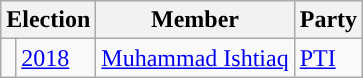<table class="wikitable">
<tr>
<th colspan="2">Election</th>
<th>Member</th>
<th>Party</th>
</tr>
<tr>
<td style="background-color: "></td>
<td><a href='#'>2018</a></td>
<td><a href='#'>Muhammad Ishtiaq</a></td>
<td><a href='#'>PTI</a></td>
</tr>
</table>
